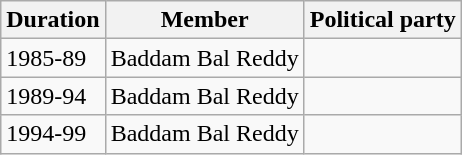<table class="wikitable sortable">
<tr>
<th>Duration</th>
<th>Member</th>
<th colspan="2">Political party</th>
</tr>
<tr>
<td>1985-89</td>
<td>Baddam Bal Reddy</td>
<td></td>
</tr>
<tr>
<td>1989-94</td>
<td>Baddam Bal Reddy</td>
<td></td>
</tr>
<tr>
<td>1994-99</td>
<td>Baddam Bal Reddy</td>
<td></td>
</tr>
</table>
